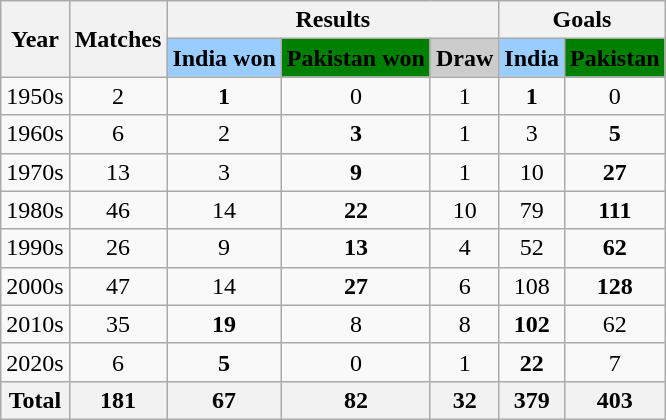<table class="wikitable">
<tr>
<th rowspan=2>Year</th>
<th rowspan=2>Matches</th>
<th colspan=3>Results</th>
<th colspan=2>Goals</th>
</tr>
<tr>
<th style="background:#9cf;"> India won</th>
<th style="background:green;"> Pakistan won</th>
<th style="background:#ccc;">Draw</th>
<th style="background:#9cf;"> India</th>
<th style="background:green;"> Pakistan</th>
</tr>
<tr>
<td style="text-align:center">1950s</td>
<td style="text-align:center">2</td>
<td style="text-align:center"><strong>1</strong></td>
<td style="text-align:center">0</td>
<td style="text-align:center">1</td>
<td style="text-align:center"><strong>1</strong></td>
<td style="text-align:center">0</td>
</tr>
<tr>
<td style="text-align:center">1960s</td>
<td style="text-align:center">6</td>
<td style="text-align:center">2</td>
<td style="text-align:center"><strong>3</strong></td>
<td style="text-align:center">1</td>
<td style="text-align:center">3</td>
<td style="text-align:center"><strong>5</strong></td>
</tr>
<tr>
<td style="text-align:center">1970s</td>
<td style="text-align:center">13</td>
<td style="text-align:center">3</td>
<td style="text-align:center"><strong>9</strong></td>
<td style="text-align:center">1</td>
<td style="text-align:center">10</td>
<td style="text-align:center"><strong>27</strong></td>
</tr>
<tr>
<td style="text-align:center">1980s</td>
<td style="text-align:center">46</td>
<td style="text-align:center">14</td>
<td style="text-align:center"><strong>22</strong></td>
<td style="text-align:center">10</td>
<td style="text-align:center">79</td>
<td style="text-align:center"><strong>111</strong></td>
</tr>
<tr>
<td style="text-align:center">1990s</td>
<td style="text-align:center">26</td>
<td style="text-align:center">9</td>
<td style="text-align:center"><strong>13</strong></td>
<td style="text-align:center">4</td>
<td style="text-align:center">52</td>
<td style="text-align:center"><strong>62</strong></td>
</tr>
<tr>
<td style="text-align:center">2000s</td>
<td style="text-align:center">47</td>
<td style="text-align:center">14</td>
<td style="text-align:center"><strong>27</strong></td>
<td style="text-align:center">6</td>
<td style="text-align:center">108</td>
<td style="text-align:center"><strong>128</strong></td>
</tr>
<tr>
<td style="text-align:center">2010s</td>
<td style="text-align:center">35</td>
<td style="text-align:center"><strong>19</strong></td>
<td style="text-align:center">8</td>
<td style="text-align:center">8</td>
<td style="text-align:center"><strong>102</strong></td>
<td style="text-align:center">62</td>
</tr>
<tr>
<td style="text-align:center">2020s</td>
<td style="text-align:center">6</td>
<td style="text-align:center"><strong>5</strong></td>
<td style="text-align:center">0</td>
<td style="text-align:center">1</td>
<td style="text-align:center"><strong>22</strong></td>
<td style="text-align:center">7</td>
</tr>
<tr>
<th style="text-align:center">Total</th>
<th style="text-align:center">181</th>
<th style="text-align:center">67</th>
<th style="text-align:center">82</th>
<th style="text-align:center">32</th>
<th style="text-align:center">379</th>
<th style="text-align:center">403</th>
</tr>
</table>
